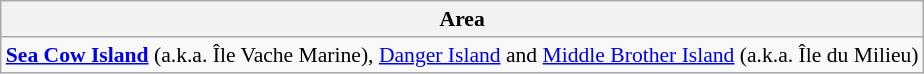<table class="wikitable" style="font-size:90%">
<tr>
<th>Area</th>
</tr>
<tr>
<td><strong><a href='#'>Sea Cow Island</a></strong> (a.k.a. Île Vache Marine), <a href='#'>Danger Island</a> and <a href='#'>Middle Brother Island</a> (a.k.a. Île du Milieu)</td>
</tr>
</table>
